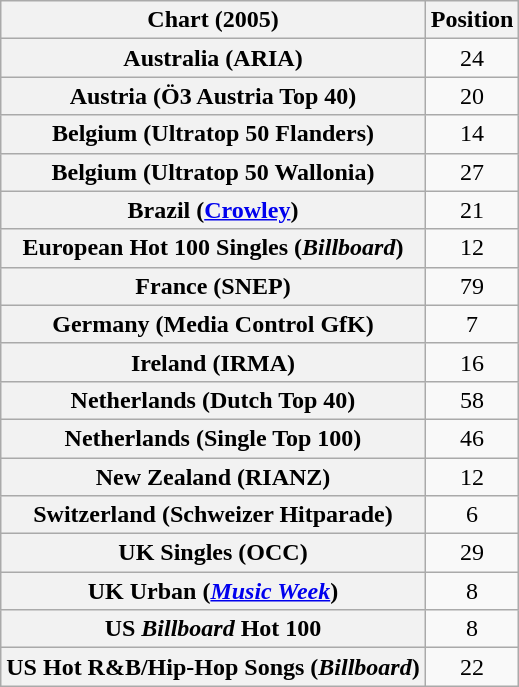<table class="wikitable sortable plainrowheaders" style="text-align:center">
<tr>
<th scope="col">Chart (2005)</th>
<th scope="col">Position</th>
</tr>
<tr>
<th scope="row">Australia (ARIA)</th>
<td>24</td>
</tr>
<tr>
<th scope="row">Austria (Ö3 Austria Top 40)</th>
<td>20</td>
</tr>
<tr>
<th scope="row">Belgium (Ultratop 50 Flanders)</th>
<td>14</td>
</tr>
<tr>
<th scope="row">Belgium (Ultratop 50 Wallonia)</th>
<td>27</td>
</tr>
<tr>
<th scope="row">Brazil (<a href='#'>Crowley</a>)</th>
<td>21</td>
</tr>
<tr>
<th scope="row">European Hot 100 Singles (<em>Billboard</em>)</th>
<td>12</td>
</tr>
<tr>
<th scope="row">France (SNEP)</th>
<td>79</td>
</tr>
<tr>
<th scope="row">Germany (Media Control GfK)</th>
<td>7</td>
</tr>
<tr>
<th scope="row">Ireland (IRMA)</th>
<td>16</td>
</tr>
<tr>
<th scope="row">Netherlands (Dutch Top 40)</th>
<td>58</td>
</tr>
<tr>
<th scope="row">Netherlands (Single Top 100)</th>
<td>46</td>
</tr>
<tr>
<th scope="row">New Zealand (RIANZ)</th>
<td>12</td>
</tr>
<tr>
<th scope="row">Switzerland (Schweizer Hitparade)</th>
<td>6</td>
</tr>
<tr>
<th scope="row">UK Singles (OCC)</th>
<td>29</td>
</tr>
<tr>
<th scope="row">UK Urban (<em><a href='#'>Music Week</a></em>)</th>
<td>8</td>
</tr>
<tr>
<th scope="row">US <em>Billboard</em> Hot 100</th>
<td>8</td>
</tr>
<tr>
<th scope="row">US Hot R&B/Hip-Hop Songs (<em>Billboard</em>)</th>
<td>22</td>
</tr>
</table>
